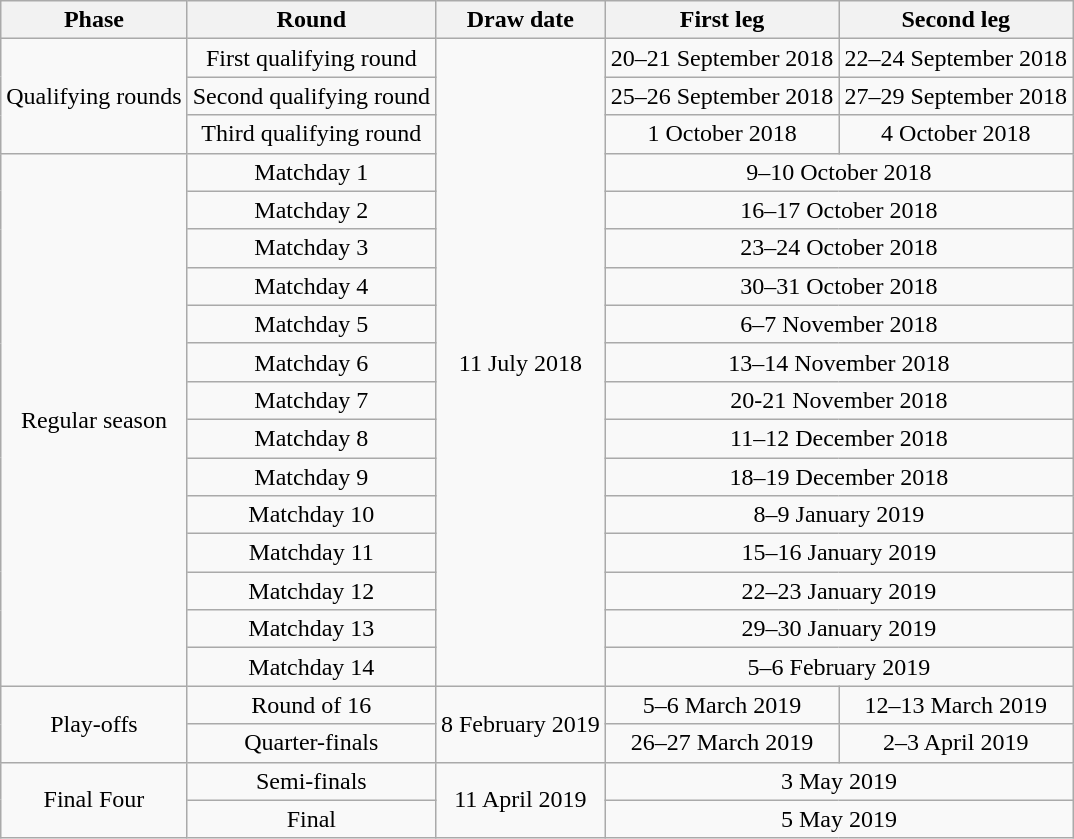<table class="wikitable" style="text-align:center">
<tr>
<th>Phase</th>
<th>Round</th>
<th>Draw date</th>
<th>First leg</th>
<th>Second leg</th>
</tr>
<tr>
<td rowspan=3>Qualifying rounds</td>
<td>First qualifying round</td>
<td rowspan=17>11 July 2018</td>
<td>20–21 September 2018</td>
<td>22–24 September 2018</td>
</tr>
<tr>
<td>Second qualifying round</td>
<td>25–26 September 2018</td>
<td>27–29 September 2018</td>
</tr>
<tr>
<td>Third qualifying round</td>
<td>1 October 2018</td>
<td>4 October 2018</td>
</tr>
<tr>
<td rowspan=14>Regular season</td>
<td>Matchday 1</td>
<td colspan=2>9–10 October 2018</td>
</tr>
<tr>
<td>Matchday 2</td>
<td colspan=2>16–17 October 2018</td>
</tr>
<tr>
<td>Matchday 3</td>
<td colspan=2>23–24 October 2018</td>
</tr>
<tr>
<td>Matchday 4</td>
<td colspan=2>30–31 October 2018</td>
</tr>
<tr>
<td>Matchday 5</td>
<td colspan=2>6–7 November 2018</td>
</tr>
<tr>
<td>Matchday 6</td>
<td colspan=2>13–14 November 2018</td>
</tr>
<tr>
<td>Matchday 7</td>
<td colspan=2>20-21 November 2018</td>
</tr>
<tr>
<td>Matchday 8</td>
<td colspan=2>11–12 December 2018</td>
</tr>
<tr>
<td>Matchday 9</td>
<td colspan=2>18–19 December 2018</td>
</tr>
<tr>
<td>Matchday 10</td>
<td colspan=2>8–9 January 2019</td>
</tr>
<tr>
<td>Matchday 11</td>
<td colspan=2>15–16 January 2019</td>
</tr>
<tr>
<td>Matchday 12</td>
<td colspan=2>22–23 January 2019</td>
</tr>
<tr>
<td>Matchday 13</td>
<td colspan=2>29–30 January 2019</td>
</tr>
<tr>
<td>Matchday 14</td>
<td colspan=2>5–6 February 2019</td>
</tr>
<tr>
<td rowspan=2>Play-offs</td>
<td>Round of 16</td>
<td rowspan=2>8 February 2019</td>
<td>5–6 March 2019</td>
<td>12–13 March 2019</td>
</tr>
<tr>
<td>Quarter-finals</td>
<td>26–27 March 2019</td>
<td>2–3 April 2019</td>
</tr>
<tr>
<td rowspan=2>Final Four</td>
<td>Semi-finals</td>
<td rowspan=2>11 April 2019</td>
<td colspan=2>3 May 2019</td>
</tr>
<tr>
<td>Final</td>
<td colspan=2>5 May 2019</td>
</tr>
</table>
